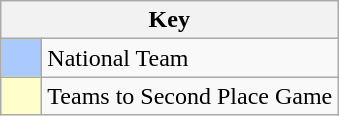<table class="wikitable" style="text-align: center;">
<tr>
<th colspan=2>Key</th>
</tr>
<tr>
<td style="background:#aac9fc; width:20px;"></td>
<td align=left>National Team</td>
</tr>
<tr>
<td style="background:#ffffcc; width:20px;"></td>
<td align=left>Teams to Second Place Game</td>
</tr>
</table>
